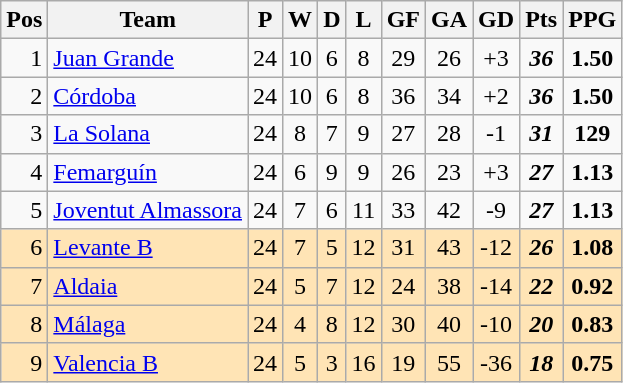<table class="wikitable sortable" style="text-align: center;">
<tr>
<th align="center">Pos</th>
<th align="center">Team</th>
<th align="center">P</th>
<th align="center">W</th>
<th align="center">D</th>
<th align="center">L</th>
<th align="center">GF</th>
<th align="center">GA</th>
<th align="center">GD</th>
<th align="center">Pts</th>
<th align="center">PPG</th>
</tr>
<tr style= align="center">
<td style="text-align:right;">1</td>
<td style="text-align:left;"><a href='#'>Juan Grande</a></td>
<td>24</td>
<td>10</td>
<td>6</td>
<td>8</td>
<td>29</td>
<td>26</td>
<td>+3</td>
<td><strong><em>36</em></strong></td>
<td><strong>1.50</strong></td>
</tr>
<tr style=align="center">
<td style="text-align:right;">2</td>
<td style="text-align:left;"><a href='#'>Córdoba</a></td>
<td>24</td>
<td>10</td>
<td>6</td>
<td>8</td>
<td>36</td>
<td>34</td>
<td>+2</td>
<td><strong><em>36</em></strong></td>
<td><strong>1.50</strong></td>
</tr>
<tr style="align="center"">
<td style="text-align:right;">3</td>
<td style="text-align:left;"><a href='#'>La Solana</a></td>
<td>24</td>
<td>8</td>
<td>7</td>
<td>9</td>
<td>27</td>
<td>28</td>
<td>-1</td>
<td><strong><em>31</em></strong></td>
<td><strong>129</strong></td>
</tr>
<tr style="align="center"">
<td style="text-align:right;">4</td>
<td style="text-align:left;"><a href='#'>Femarguín</a></td>
<td>24</td>
<td>6</td>
<td>9</td>
<td>9</td>
<td>26</td>
<td>23</td>
<td>+3</td>
<td><strong><em>27</em></strong></td>
<td><strong>1.13</strong></td>
</tr>
<tr style= align="center">
<td style="text-align:right;">5</td>
<td style="text-align:left;"><a href='#'>Joventut Almassora</a></td>
<td>24</td>
<td>7</td>
<td>6</td>
<td>11</td>
<td>33</td>
<td>42</td>
<td>-9</td>
<td><strong><em>27</em></strong></td>
<td><strong>1.13</strong></td>
</tr>
<tr style="background:#FFE4B5;" align="center">
<td style="text-align:right;">6</td>
<td style="text-align:left;"><a href='#'>Levante B</a></td>
<td>24</td>
<td>7</td>
<td>5</td>
<td>12</td>
<td>31</td>
<td>43</td>
<td>-12</td>
<td><strong><em>26</em></strong></td>
<td><strong>1.08</strong></td>
</tr>
<tr style="background:#FFE4B5;" align="center">
<td style="text-align:right;">7</td>
<td style="text-align:left;"><a href='#'>Aldaia</a></td>
<td>24</td>
<td>5</td>
<td>7</td>
<td>12</td>
<td>24</td>
<td>38</td>
<td>-14</td>
<td><strong><em>22</em></strong></td>
<td><strong>0.92</strong></td>
</tr>
<tr style="background:#FFE4B5;" align="center">
<td style="text-align:right;">8</td>
<td style="text-align:left;"><a href='#'>Málaga</a></td>
<td>24</td>
<td>4</td>
<td>8</td>
<td>12</td>
<td>30</td>
<td>40</td>
<td>-10</td>
<td><strong><em>20</em></strong></td>
<td><strong>0.83</strong></td>
</tr>
<tr style="background:#FFE4B5;" align="center">
<td style="text-align:right;">9</td>
<td style="text-align:left;"><a href='#'>Valencia B</a></td>
<td>24</td>
<td>5</td>
<td>3</td>
<td>16</td>
<td>19</td>
<td>55</td>
<td>-36</td>
<td><strong><em>18</em></strong></td>
<td><strong>0.75</strong></td>
</tr>
</table>
